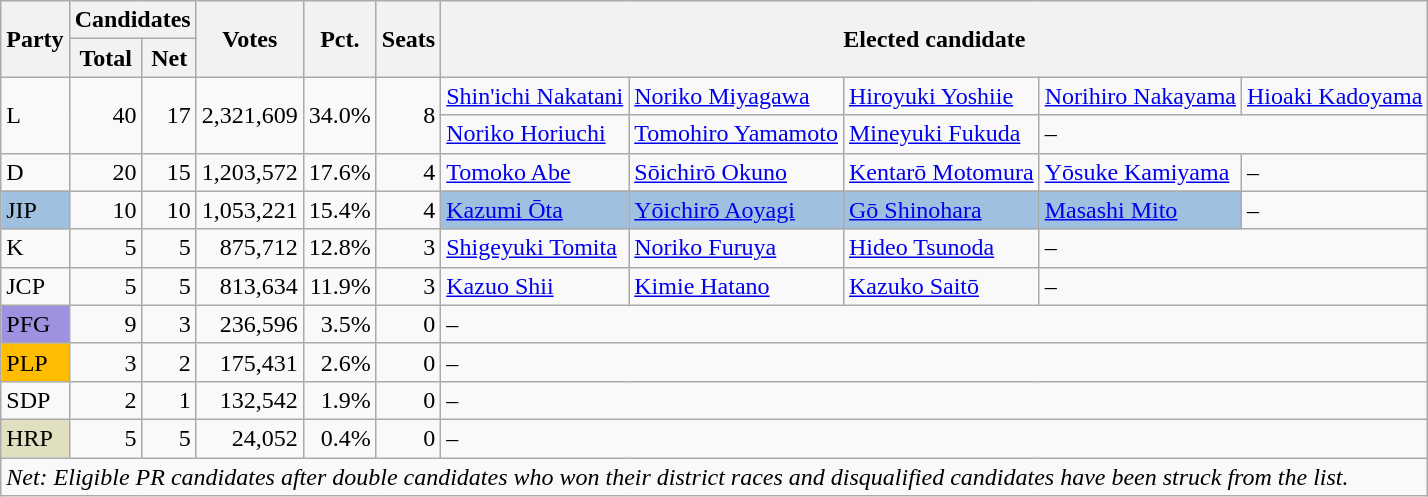<table class="wikitable">
<tr>
<th rowspan="2">Party</th>
<th colspan="2">Candidates</th>
<th rowspan="2">Votes</th>
<th rowspan="2">Pct.</th>
<th rowspan="2">Seats</th>
<th colspan="5" rowspan="2">Elected candidate</th>
</tr>
<tr>
<th>Total</th>
<th>Net</th>
</tr>
<tr>
<td rowspan="2" >L</td>
<td rowspan="2" align="right">40</td>
<td rowspan="2" align="right">17</td>
<td rowspan="2" align="right">2,321,609</td>
<td rowspan="2" align="right">34.0%</td>
<td rowspan="2" align="right">8</td>
<td><a href='#'>Shin'ichi Nakatani</a></td>
<td><a href='#'>Noriko Miyagawa</a></td>
<td><a href='#'>Hiroyuki Yoshiie</a></td>
<td><a href='#'>Norihiro Nakayama</a></td>
<td><a href='#'>Hioaki Kadoyama</a></td>
</tr>
<tr>
<td><a href='#'>Noriko Horiuchi</a></td>
<td><a href='#'>Tomohiro Yamamoto</a></td>
<td><a href='#'>Mineyuki Fukuda</a></td>
<td colspan="2">–</td>
</tr>
<tr>
<td>D</td>
<td align="right">20</td>
<td align="right">15</td>
<td align="right">1,203,572</td>
<td align="right">17.6%</td>
<td align="right">4</td>
<td><a href='#'>Tomoko Abe</a></td>
<td><a href='#'>Sōichirō Okuno</a></td>
<td><a href='#'>Kentarō Motomura</a></td>
<td><a href='#'>Yōsuke Kamiyama</a></td>
<td>–</td>
</tr>
<tr>
<td bgcolor="#A0C0E0">JIP</td>
<td align="right">10</td>
<td align="right">10</td>
<td align="right">1,053,221</td>
<td align="right">15.4%</td>
<td align="right">4</td>
<td bgcolor="#A0C0E0"><a href='#'>Kazumi Ōta</a></td>
<td bgcolor="#A0C0E0"><a href='#'>Yōichirō Aoyagi</a></td>
<td bgcolor="#A0C0E0"><a href='#'>Gō Shinohara</a></td>
<td bgcolor="#A0C0E0"><a href='#'>Masashi Mito</a></td>
<td>–</td>
</tr>
<tr>
<td>K</td>
<td align="right">5</td>
<td align="right">5</td>
<td align="right">875,712</td>
<td align="right">12.8%</td>
<td align="right">3</td>
<td><a href='#'>Shigeyuki Tomita</a></td>
<td><a href='#'>Noriko Furuya</a></td>
<td><a href='#'>Hideo Tsunoda</a></td>
<td colspan="2">–</td>
</tr>
<tr>
<td>JCP</td>
<td align="right">5</td>
<td align="right">5</td>
<td align="right">813,634</td>
<td align="right">11.9%</td>
<td align="right">3</td>
<td><a href='#'>Kazuo Shii</a></td>
<td><a href='#'>Kimie Hatano</a></td>
<td><a href='#'>Kazuko Saitō</a></td>
<td colspan="2">–</td>
</tr>
<tr>
<td bgcolor="#A090E0">PFG</td>
<td align="right">9</td>
<td align="right">3</td>
<td align="right">236,596</td>
<td align="right">3.5%</td>
<td align="right">0</td>
<td colspan="5">–</td>
</tr>
<tr>
<td bgcolor="#FFBC00">PLP</td>
<td align="right">3</td>
<td align="right">2</td>
<td align="right">175,431</td>
<td align="right">2.6%</td>
<td align="right">0</td>
<td colspan="5">–</td>
</tr>
<tr>
<td>SDP</td>
<td align="right">2</td>
<td align="right">1</td>
<td align="right">132,542</td>
<td align="right">1.9%</td>
<td align="right">0</td>
<td colspan="5">–</td>
</tr>
<tr>
<td bgcolor="#E0E0C0">HRP</td>
<td align="right">5</td>
<td align="right">5</td>
<td align="right">24,052</td>
<td align="right">0.4%</td>
<td align="right">0</td>
<td colspan="5">–</td>
</tr>
<tr>
<td colspan="11"><em>Net: Eligible PR candidates after double candidates who won their district races and disqualified candidates have been struck from the list.</em></td>
</tr>
</table>
